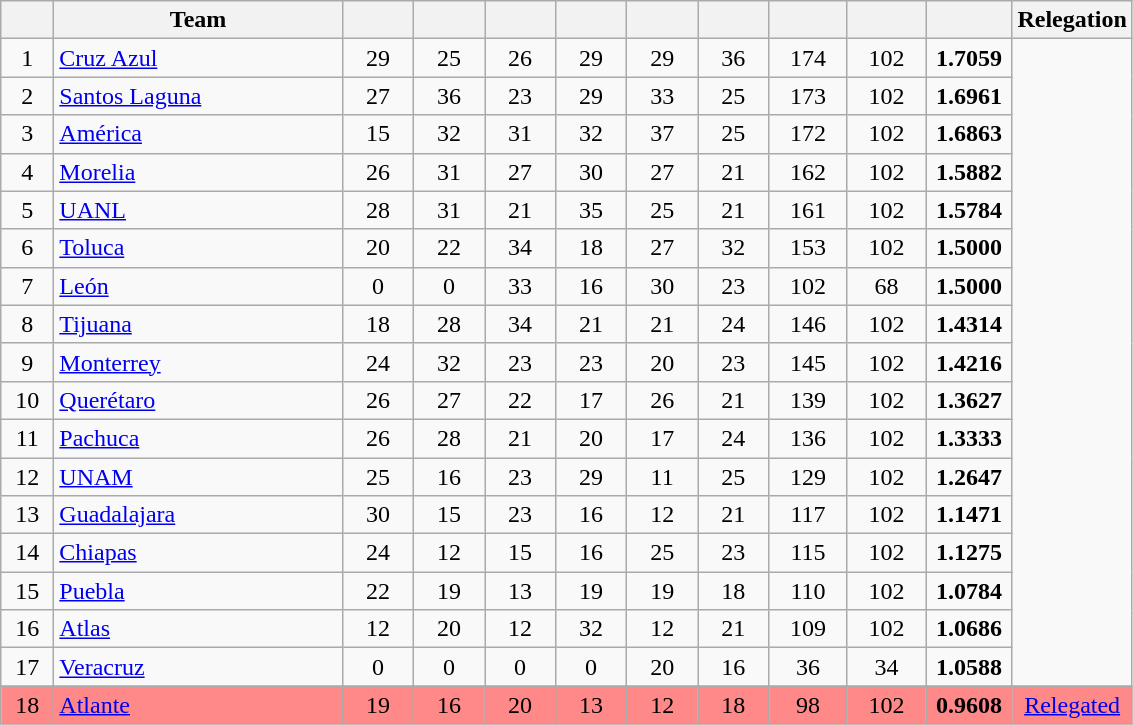<table class="wikitable sortable" style="text-align: center;">
<tr>
<th width=28><br></th>
<th width=185>Team</th>
<th width=40></th>
<th width=40></th>
<th width=40></th>
<th width=40></th>
<th width=40></th>
<th width=40></th>
<th width=45></th>
<th width=45></th>
<th width=50><br></th>
<th>Relegation</th>
</tr>
<tr>
<td>1</td>
<td align=left><a href='#'>Cruz Azul</a></td>
<td>29</td>
<td>25</td>
<td>26</td>
<td>29</td>
<td>29</td>
<td>36</td>
<td>174</td>
<td>102</td>
<td><strong>1.7059</strong></td>
</tr>
<tr>
<td>2</td>
<td align=left><a href='#'>Santos Laguna</a></td>
<td>27</td>
<td>36</td>
<td>23</td>
<td>29</td>
<td>33</td>
<td>25</td>
<td>173</td>
<td>102</td>
<td><strong>1.6961</strong></td>
</tr>
<tr>
<td>3</td>
<td align=left><a href='#'>América</a></td>
<td>15</td>
<td>32</td>
<td>31</td>
<td>32</td>
<td>37</td>
<td>25</td>
<td>172</td>
<td>102</td>
<td><strong>1.6863</strong></td>
</tr>
<tr>
<td>4</td>
<td align=left><a href='#'>Morelia</a></td>
<td>26</td>
<td>31</td>
<td>27</td>
<td>30</td>
<td>27</td>
<td>21</td>
<td>162</td>
<td>102</td>
<td><strong>1.5882</strong></td>
</tr>
<tr>
<td>5</td>
<td align=left><a href='#'>UANL</a></td>
<td>28</td>
<td>31</td>
<td>21</td>
<td>35</td>
<td>25</td>
<td>21</td>
<td>161</td>
<td>102</td>
<td><strong>1.5784</strong></td>
</tr>
<tr>
<td>6</td>
<td align=left><a href='#'>Toluca</a></td>
<td>20</td>
<td>22</td>
<td>34</td>
<td>18</td>
<td>27</td>
<td>32</td>
<td>153</td>
<td>102</td>
<td><strong>1.5000</strong></td>
</tr>
<tr>
<td>7</td>
<td align=left><a href='#'>León</a></td>
<td>0</td>
<td>0</td>
<td>33</td>
<td>16</td>
<td>30</td>
<td>23</td>
<td>102</td>
<td>68</td>
<td><strong>1.5000</strong></td>
</tr>
<tr>
<td>8</td>
<td align=left><a href='#'>Tijuana</a></td>
<td>18</td>
<td>28</td>
<td>34</td>
<td>21</td>
<td>21</td>
<td>24</td>
<td>146</td>
<td>102</td>
<td><strong>1.4314</strong></td>
</tr>
<tr>
<td>9</td>
<td align=left><a href='#'>Monterrey</a></td>
<td>24</td>
<td>32</td>
<td>23</td>
<td>23</td>
<td>20</td>
<td>23</td>
<td>145</td>
<td>102</td>
<td><strong>1.4216</strong></td>
</tr>
<tr>
<td>10</td>
<td align=left><a href='#'>Querétaro</a></td>
<td>26</td>
<td>27</td>
<td>22</td>
<td>17</td>
<td>26</td>
<td>21</td>
<td>139</td>
<td>102</td>
<td><strong>1.3627</strong></td>
</tr>
<tr>
<td>11</td>
<td align=left><a href='#'>Pachuca</a></td>
<td>26</td>
<td>28</td>
<td>21</td>
<td>20</td>
<td>17</td>
<td>24</td>
<td>136</td>
<td>102</td>
<td><strong>1.3333</strong></td>
</tr>
<tr>
<td>12</td>
<td align=left><a href='#'>UNAM</a></td>
<td>25</td>
<td>16</td>
<td>23</td>
<td>29</td>
<td>11</td>
<td>25</td>
<td>129</td>
<td>102</td>
<td><strong>1.2647</strong></td>
</tr>
<tr>
<td>13</td>
<td align=left><a href='#'>Guadalajara</a></td>
<td>30</td>
<td>15</td>
<td>23</td>
<td>16</td>
<td>12</td>
<td>21</td>
<td>117</td>
<td>102</td>
<td><strong>1.1471</strong></td>
</tr>
<tr>
<td>14</td>
<td align=left><a href='#'>Chiapas</a></td>
<td>24</td>
<td>12</td>
<td>15</td>
<td>16</td>
<td>25</td>
<td>23</td>
<td>115</td>
<td>102</td>
<td><strong>1.1275</strong></td>
</tr>
<tr>
<td>15</td>
<td align=left><a href='#'>Puebla</a></td>
<td>22</td>
<td>19</td>
<td>13</td>
<td>19</td>
<td>19</td>
<td>18</td>
<td>110</td>
<td>102</td>
<td><strong>1.0784</strong></td>
</tr>
<tr>
<td>16</td>
<td align=left><a href='#'>Atlas</a></td>
<td>12</td>
<td>20</td>
<td>12</td>
<td>32</td>
<td>12</td>
<td>21</td>
<td>109</td>
<td>102</td>
<td><strong>1.0686</strong></td>
</tr>
<tr>
<td>17</td>
<td align=left><a href='#'>Veracruz</a></td>
<td>0</td>
<td>0</td>
<td>0</td>
<td>0</td>
<td>20</td>
<td>16</td>
<td>36</td>
<td>34</td>
<td><strong>1.0588</strong></td>
</tr>
<tr style="text-align:center; background:#ff8888;">
<td>18</td>
<td align=left><a href='#'>Atlante</a></td>
<td>19</td>
<td>16</td>
<td>20</td>
<td>13</td>
<td>12</td>
<td>18</td>
<td>98</td>
<td>102</td>
<td><strong>0.9608</strong></td>
<td><a href='#'>Relegated</a></td>
</tr>
</table>
